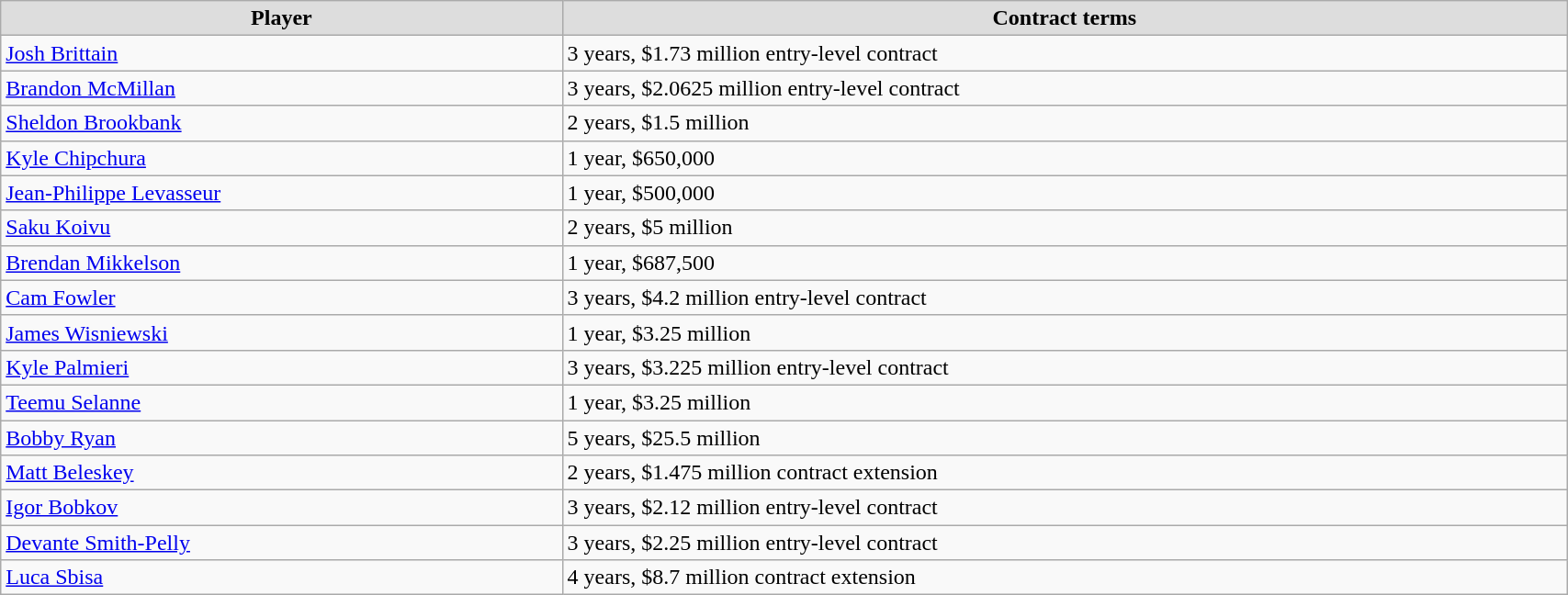<table class="wikitable" width=90%>
<tr align="center"  bgcolor="#dddddd">
<td><strong>Player</strong></td>
<td><strong>Contract terms</strong></td>
</tr>
<tr>
<td><a href='#'>Josh Brittain</a></td>
<td>3 years, $1.73 million entry-level contract</td>
</tr>
<tr>
<td><a href='#'>Brandon McMillan</a></td>
<td>3 years, $2.0625 million entry-level contract</td>
</tr>
<tr>
<td><a href='#'>Sheldon Brookbank</a></td>
<td>2 years, $1.5 million</td>
</tr>
<tr>
<td><a href='#'>Kyle Chipchura</a></td>
<td>1 year, $650,000</td>
</tr>
<tr>
<td><a href='#'>Jean-Philippe Levasseur</a></td>
<td>1 year, $500,000</td>
</tr>
<tr>
<td><a href='#'>Saku Koivu</a></td>
<td>2 years, $5 million</td>
</tr>
<tr>
<td><a href='#'>Brendan Mikkelson</a></td>
<td>1 year, $687,500</td>
</tr>
<tr>
<td><a href='#'>Cam Fowler</a></td>
<td>3 years, $4.2 million entry-level contract</td>
</tr>
<tr>
<td><a href='#'>James Wisniewski</a></td>
<td>1 year, $3.25 million</td>
</tr>
<tr>
<td><a href='#'>Kyle Palmieri</a></td>
<td>3 years, $3.225 million entry-level contract</td>
</tr>
<tr>
<td><a href='#'>Teemu Selanne</a></td>
<td>1 year, $3.25 million</td>
</tr>
<tr>
<td><a href='#'>Bobby Ryan</a></td>
<td>5 years, $25.5 million</td>
</tr>
<tr>
<td><a href='#'>Matt Beleskey</a></td>
<td>2 years, $1.475 million contract extension</td>
</tr>
<tr>
<td><a href='#'>Igor Bobkov</a></td>
<td>3 years, $2.12 million entry-level contract</td>
</tr>
<tr>
<td><a href='#'>Devante Smith-Pelly</a></td>
<td>3 years, $2.25 million entry-level contract</td>
</tr>
<tr>
<td><a href='#'>Luca Sbisa</a></td>
<td>4 years, $8.7 million contract extension</td>
</tr>
</table>
